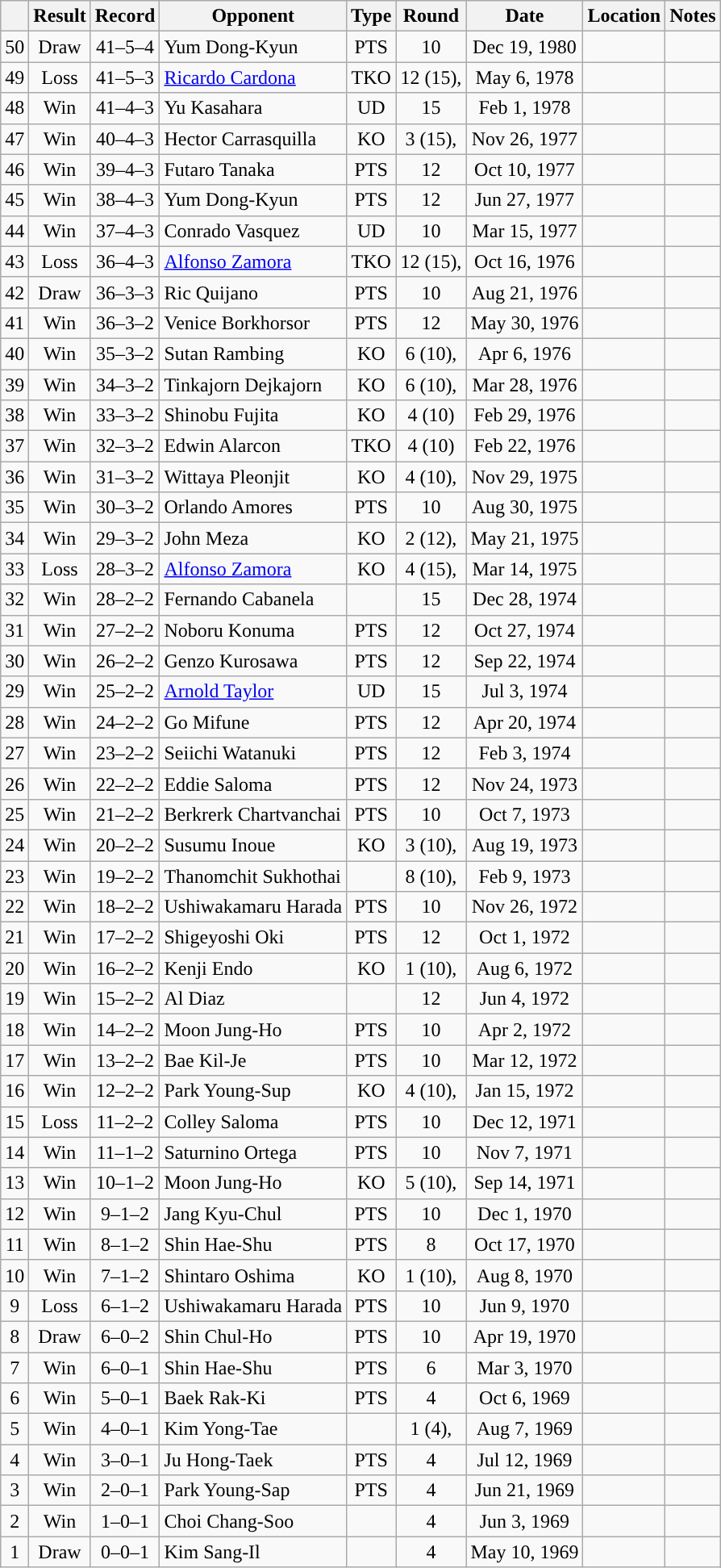<table class="wikitable" style="text-align:center">
<tr>
<th></th>
<th>Result</th>
<th>Record</th>
<th>Opponent</th>
<th>Type</th>
<th>Round</th>
<th>Date</th>
<th>Location</th>
<th>Notes</th>
</tr>
<tr>
<td>50</td>
<td>Draw</td>
<td>41–5–4</td>
<td align=left>Yum Dong-Kyun</td>
<td>PTS</td>
<td>10</td>
<td>Dec 19, 1980</td>
<td style="text-align:left;"></td>
<td></td>
</tr>
<tr>
<td>49</td>
<td>Loss</td>
<td>41–5–3</td>
<td align=left><a href='#'>Ricardo Cardona</a></td>
<td>TKO</td>
<td>12 (15), </td>
<td>May 6, 1978</td>
<td style="text-align:left;"></td>
<td align=left></td>
</tr>
<tr>
<td>48</td>
<td>Win</td>
<td>41–4–3</td>
<td align=left>Yu Kasahara</td>
<td>UD</td>
<td>15</td>
<td>Feb 1, 1978</td>
<td style="text-align:left;"></td>
<td align=left></td>
</tr>
<tr>
<td>47</td>
<td>Win</td>
<td>40–4–3</td>
<td align=left>Hector Carrasquilla</td>
<td>KO</td>
<td>3 (15), </td>
<td>Nov 26, 1977</td>
<td style="text-align:left;"></td>
<td align=left></td>
</tr>
<tr>
<td>46</td>
<td>Win</td>
<td>39–4–3</td>
<td align=left>Futaro Tanaka</td>
<td>PTS</td>
<td>12</td>
<td>Oct 10, 1977</td>
<td style="text-align:left;"></td>
<td></td>
</tr>
<tr>
<td>45</td>
<td>Win</td>
<td>38–4–3</td>
<td align=left>Yum Dong-Kyun</td>
<td>PTS</td>
<td>12</td>
<td>Jun 27, 1977</td>
<td style="text-align:left;"></td>
<td></td>
</tr>
<tr>
<td>44</td>
<td>Win</td>
<td>37–4–3</td>
<td align=left>Conrado Vasquez</td>
<td>UD</td>
<td>10</td>
<td>Mar 15, 1977</td>
<td style="text-align:left;"></td>
<td></td>
</tr>
<tr>
<td>43</td>
<td>Loss</td>
<td>36–4–3</td>
<td align=left><a href='#'>Alfonso Zamora</a></td>
<td>TKO</td>
<td>12 (15), </td>
<td>Oct 16, 1976</td>
<td style="text-align:left;"></td>
<td style="text-align:left;"></td>
</tr>
<tr>
<td>42</td>
<td>Draw</td>
<td>36–3–3</td>
<td align=left>Ric Quijano</td>
<td>PTS</td>
<td>10</td>
<td>Aug 21, 1976</td>
<td style="text-align:left;"></td>
<td></td>
</tr>
<tr>
<td>41</td>
<td>Win</td>
<td>36–3–2</td>
<td align=left>Venice Borkhorsor</td>
<td>PTS</td>
<td>12</td>
<td>May 30, 1976</td>
<td style="text-align:left;"></td>
<td align=left></td>
</tr>
<tr>
<td>40</td>
<td>Win</td>
<td>35–3–2</td>
<td align=left>Sutan Rambing</td>
<td>KO</td>
<td>6 (10), </td>
<td>Apr 6, 1976</td>
<td style="text-align:left;"></td>
<td></td>
</tr>
<tr>
<td>39</td>
<td>Win</td>
<td>34–3–2</td>
<td align=left>Tinkajorn Dejkajorn</td>
<td>KO</td>
<td>6 (10), </td>
<td>Mar 28, 1976</td>
<td style="text-align:left;"></td>
<td></td>
</tr>
<tr>
<td>38</td>
<td>Win</td>
<td>33–3–2</td>
<td align=left>Shinobu Fujita</td>
<td>KO</td>
<td>4 (10)</td>
<td>Feb 29, 1976</td>
<td style="text-align:left;"></td>
<td></td>
</tr>
<tr>
<td>37</td>
<td>Win</td>
<td>32–3–2</td>
<td align=left>Edwin Alarcon</td>
<td>TKO</td>
<td>4 (10)</td>
<td>Feb 22, 1976</td>
<td style="text-align:left;"></td>
<td></td>
</tr>
<tr>
<td>36</td>
<td>Win</td>
<td>31–3–2</td>
<td align=left>Wittaya Pleonjit</td>
<td>KO</td>
<td>4 (10), </td>
<td>Nov 29, 1975</td>
<td style="text-align:left;"></td>
<td></td>
</tr>
<tr>
<td>35</td>
<td>Win</td>
<td>30–3–2</td>
<td align=left>Orlando Amores</td>
<td>PTS</td>
<td>10</td>
<td>Aug 30, 1975</td>
<td style="text-align:left;"></td>
<td></td>
</tr>
<tr>
<td>34</td>
<td>Win</td>
<td>29–3–2</td>
<td align=left>John Meza</td>
<td>KO</td>
<td>2 (12), </td>
<td>May 21, 1975</td>
<td style="text-align:left;"></td>
<td></td>
</tr>
<tr>
<td>33</td>
<td>Loss</td>
<td>28–3–2</td>
<td align=left><a href='#'>Alfonso Zamora</a></td>
<td>KO</td>
<td>4 (15), </td>
<td>Mar 14, 1975</td>
<td style="text-align:left;"></td>
<td align=left></td>
</tr>
<tr>
<td>32</td>
<td>Win</td>
<td>28–2–2</td>
<td align=left>Fernando Cabanela</td>
<td></td>
<td>15</td>
<td>Dec 28, 1974</td>
<td style="text-align:left;"></td>
<td align=left></td>
</tr>
<tr>
<td>31</td>
<td>Win</td>
<td>27–2–2</td>
<td align=left>Noboru Konuma</td>
<td>PTS</td>
<td>12</td>
<td>Oct 27, 1974</td>
<td style="text-align:left;"></td>
<td></td>
</tr>
<tr>
<td>30</td>
<td>Win</td>
<td>26–2–2</td>
<td align=left>Genzo Kurosawa</td>
<td>PTS</td>
<td>12</td>
<td>Sep 22, 1974</td>
<td style="text-align:left;"></td>
<td></td>
</tr>
<tr>
<td>29</td>
<td>Win</td>
<td>25–2–2</td>
<td align=left><a href='#'>Arnold Taylor</a></td>
<td>UD</td>
<td>15</td>
<td>Jul 3, 1974</td>
<td style="text-align:left;"></td>
<td align=left></td>
</tr>
<tr>
<td>28</td>
<td>Win</td>
<td>24–2–2</td>
<td align=left>Go Mifune</td>
<td>PTS</td>
<td>12</td>
<td>Apr 20, 1974</td>
<td style="text-align:left;"></td>
<td></td>
</tr>
<tr>
<td>27</td>
<td>Win</td>
<td>23–2–2</td>
<td align=left>Seiichi Watanuki</td>
<td>PTS</td>
<td>12</td>
<td>Feb 3, 1974</td>
<td style="text-align:left;"></td>
<td align=left></td>
</tr>
<tr>
<td>26</td>
<td>Win</td>
<td>22–2–2</td>
<td align=left>Eddie Saloma</td>
<td>PTS</td>
<td>12</td>
<td>Nov 24, 1973</td>
<td style="text-align:left;"></td>
<td align=left></td>
</tr>
<tr>
<td>25</td>
<td>Win</td>
<td>21–2–2</td>
<td align=left>Berkrerk Chartvanchai</td>
<td>PTS</td>
<td>10</td>
<td>Oct 7, 1973</td>
<td style="text-align:left;"></td>
<td></td>
</tr>
<tr>
<td>24</td>
<td>Win</td>
<td>20–2–2</td>
<td align=left>Susumu Inoue</td>
<td>KO</td>
<td>3 (10), </td>
<td>Aug 19, 1973</td>
<td style="text-align:left;"></td>
<td></td>
</tr>
<tr>
<td>23</td>
<td>Win</td>
<td>19–2–2</td>
<td align=left>Thanomchit Sukhothai</td>
<td></td>
<td>8 (10), </td>
<td>Feb 9, 1973</td>
<td style="text-align:left;"></td>
<td></td>
</tr>
<tr>
<td>22</td>
<td>Win</td>
<td>18–2–2</td>
<td align=left>Ushiwakamaru Harada</td>
<td>PTS</td>
<td>10</td>
<td>Nov 26, 1972</td>
<td style="text-align:left;"></td>
<td></td>
</tr>
<tr>
<td>21</td>
<td>Win</td>
<td>17–2–2</td>
<td align=left>Shigeyoshi Oki</td>
<td>PTS</td>
<td>12</td>
<td>Oct 1, 1972</td>
<td style="text-align:left;"></td>
<td align=left></td>
</tr>
<tr>
<td>20</td>
<td>Win</td>
<td>16–2–2</td>
<td align=left>Kenji Endo</td>
<td>KO</td>
<td>1 (10), </td>
<td>Aug 6, 1972</td>
<td style="text-align:left;"></td>
<td></td>
</tr>
<tr>
<td>19</td>
<td>Win</td>
<td>15–2–2</td>
<td align=left>Al Diaz</td>
<td></td>
<td>12</td>
<td>Jun 4, 1972</td>
<td style="text-align:left;"></td>
<td style="text-align:left;"></td>
</tr>
<tr>
<td>18</td>
<td>Win</td>
<td>14–2–2</td>
<td align=left>Moon Jung-Ho</td>
<td>PTS</td>
<td>10</td>
<td>Apr 2, 1972</td>
<td style="text-align:left;"></td>
<td style="text-align:left;"></td>
</tr>
<tr>
<td>17</td>
<td>Win</td>
<td>13–2–2</td>
<td align=left>Bae Kil-Je</td>
<td>PTS</td>
<td>10</td>
<td>Mar 12, 1972</td>
<td style="text-align:left;"></td>
<td align=left></td>
</tr>
<tr>
<td>16</td>
<td>Win</td>
<td>12–2–2</td>
<td align=left>Park Young-Sup</td>
<td>KO</td>
<td>4 (10), </td>
<td>Jan 15, 1972</td>
<td style="text-align:left;"></td>
<td align=left></td>
</tr>
<tr>
<td>15</td>
<td>Loss</td>
<td>11–2–2</td>
<td align=left>Colley Saloma</td>
<td>PTS</td>
<td>10</td>
<td>Dec 12, 1971</td>
<td style="text-align:left;"></td>
<td></td>
</tr>
<tr>
<td>14</td>
<td>Win</td>
<td>11–1–2</td>
<td align=left>Saturnino Ortega</td>
<td>PTS</td>
<td>10</td>
<td>Nov 7, 1971</td>
<td style="text-align:left;"></td>
<td></td>
</tr>
<tr>
<td>13</td>
<td>Win</td>
<td>10–1–2</td>
<td align=left>Moon Jung-Ho</td>
<td>KO</td>
<td>5 (10), </td>
<td>Sep 14, 1971</td>
<td style="text-align:left;"></td>
<td align=left></td>
</tr>
<tr>
<td>12</td>
<td>Win</td>
<td>9–1–2</td>
<td align=left>Jang Kyu-Chul</td>
<td>PTS</td>
<td>10</td>
<td>Dec 1, 1970</td>
<td style="text-align:left;"></td>
<td></td>
</tr>
<tr>
<td>11</td>
<td>Win</td>
<td>8–1–2</td>
<td align=left>Shin Hae-Shu</td>
<td>PTS</td>
<td>8</td>
<td>Oct 17, 1970</td>
<td style="text-align:left;"></td>
<td></td>
</tr>
<tr>
<td>10</td>
<td>Win</td>
<td>7–1–2</td>
<td align=left>Shintaro Oshima</td>
<td>KO</td>
<td>1 (10), </td>
<td>Aug 8, 1970</td>
<td style="text-align:left;"></td>
<td></td>
</tr>
<tr>
<td>9</td>
<td>Loss</td>
<td>6–1–2</td>
<td align=left>Ushiwakamaru Harada</td>
<td>PTS</td>
<td>10</td>
<td>Jun 9, 1970</td>
<td style="text-align:left;"></td>
<td></td>
</tr>
<tr>
<td>8</td>
<td>Draw</td>
<td>6–0–2</td>
<td align=left>Shin Chul-Ho</td>
<td>PTS</td>
<td>10</td>
<td>Apr 19, 1970</td>
<td style="text-align:left;"></td>
<td></td>
</tr>
<tr>
<td>7</td>
<td>Win</td>
<td>6–0–1</td>
<td align=left>Shin Hae-Shu</td>
<td>PTS</td>
<td>6</td>
<td>Mar 3, 1970</td>
<td style="text-align:left;"></td>
<td></td>
</tr>
<tr>
<td>6</td>
<td>Win</td>
<td>5–0–1</td>
<td align=left>Baek Rak-Ki</td>
<td>PTS</td>
<td>4</td>
<td>Oct 6, 1969</td>
<td style="text-align:left;"></td>
<td></td>
</tr>
<tr>
<td>5</td>
<td>Win</td>
<td>4–0–1</td>
<td align=left>Kim Yong-Tae</td>
<td></td>
<td>1 (4), </td>
<td>Aug 7, 1969</td>
<td style="text-align:left;"></td>
<td></td>
</tr>
<tr>
<td>4</td>
<td>Win</td>
<td>3–0–1</td>
<td align=left>Ju Hong-Taek</td>
<td>PTS</td>
<td>4</td>
<td>Jul 12, 1969</td>
<td style="text-align:left;"></td>
<td></td>
</tr>
<tr>
<td>3</td>
<td>Win</td>
<td>2–0–1</td>
<td align=left>Park Young-Sap</td>
<td>PTS</td>
<td>4</td>
<td>Jun 21, 1969</td>
<td style="text-align:left;"></td>
<td></td>
</tr>
<tr>
<td>2</td>
<td>Win</td>
<td>1–0–1</td>
<td align=left>Choi Chang-Soo</td>
<td></td>
<td>4</td>
<td>Jun 3, 1969</td>
<td style="text-align:left;"></td>
<td></td>
</tr>
<tr>
<td>1</td>
<td>Draw</td>
<td>0–0–1</td>
<td align=left>Kim Sang-Il</td>
<td></td>
<td>4</td>
<td>May 10, 1969</td>
<td style="text-align:left;"></td>
<td></td>
</tr>
</table>
